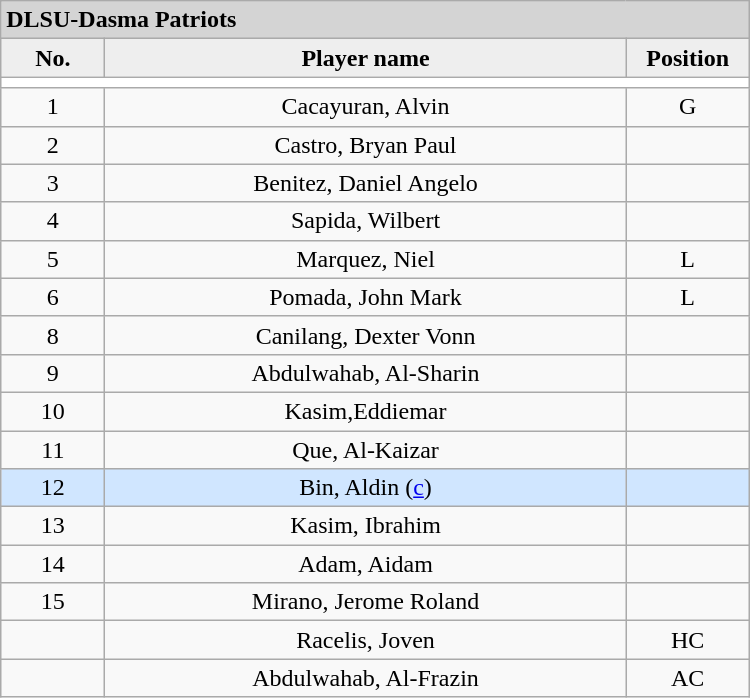<table class='wikitable mw-collapsible mw-collapsed' style='text-align: center; width: 500px; border: none;'>
<tr>
<th style="background:#D4D4D4; text-align:left;" colspan=3> DLSU-Dasma Patriots</th>
</tr>
<tr style="background:#EEEEEE; font-weight:bold;">
<td width=10%>No.</td>
<td width=50%>Player name</td>
<td width=10%>Position</td>
</tr>
<tr style="background:#FFFFFF;">
<td colspan=3 align=center></td>
</tr>
<tr>
<td align=center>1</td>
<td>Cacayuran, Alvin</td>
<td align=center>G</td>
</tr>
<tr>
<td align=center>2</td>
<td>Castro, Bryan Paul</td>
<td align=center></td>
</tr>
<tr>
<td align=center>3</td>
<td>Benitez, Daniel Angelo</td>
<td align=center></td>
</tr>
<tr>
<td align=center>4</td>
<td>Sapida, Wilbert</td>
<td align=center></td>
</tr>
<tr>
<td align=center>5</td>
<td>Marquez, Niel</td>
<td align=center>L</td>
</tr>
<tr>
<td align=center>6</td>
<td>Pomada, John Mark</td>
<td align=center>L</td>
</tr>
<tr>
<td align=center>8</td>
<td>Canilang, Dexter Vonn</td>
<td align=center></td>
</tr>
<tr>
<td align=center>9</td>
<td>Abdulwahab, Al-Sharin</td>
<td align=center></td>
</tr>
<tr>
<td align=center>10</td>
<td>Kasim,Eddiemar</td>
<td align=center></td>
</tr>
<tr>
<td align=center>11</td>
<td>Que, Al-Kaizar</td>
<td align=center></td>
</tr>
<tr style="background:#D0E6FF;">
<td align=center>12</td>
<td>Bin, Aldin  (<a href='#'>c</a>)</td>
<td align=center></td>
</tr>
<tr>
<td align=center>13</td>
<td>Kasim, Ibrahim</td>
<td align=center></td>
</tr>
<tr>
<td align=center>14</td>
<td>Adam, Aidam</td>
<td align=center></td>
</tr>
<tr>
<td align=center>15</td>
<td>Mirano, Jerome Roland</td>
<td align=center></td>
</tr>
<tr>
<td align=center></td>
<td>Racelis, Joven</td>
<td align=center>HC</td>
</tr>
<tr>
<td align=center></td>
<td>Abdulwahab, Al-Frazin</td>
<td align=center>AC</td>
</tr>
<tr>
</tr>
</table>
